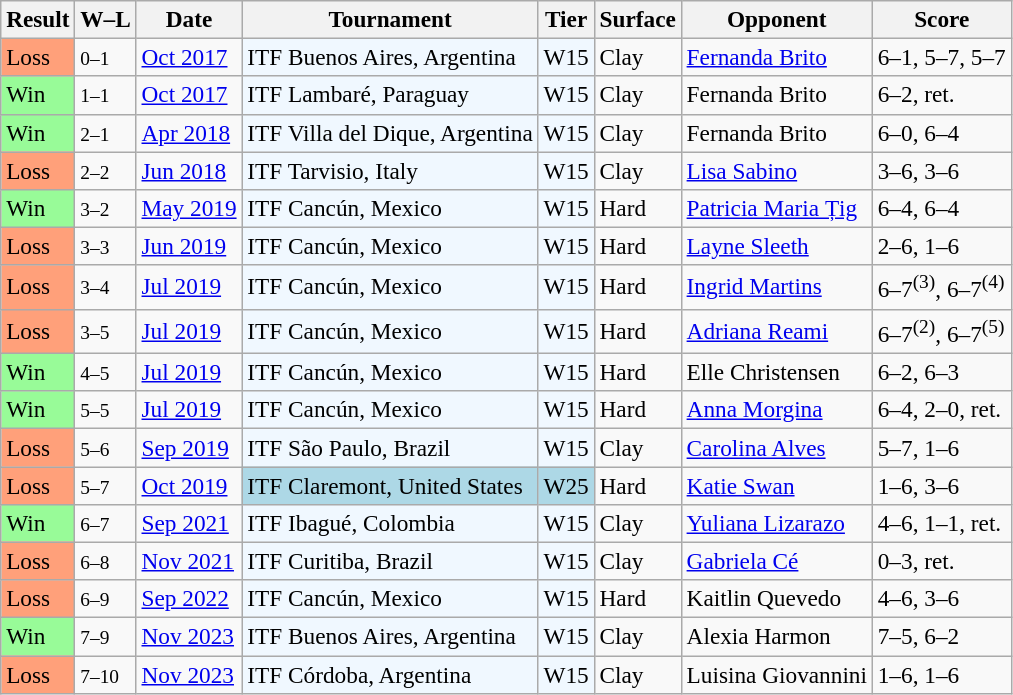<table class="sortable wikitable" style=font-size:97%>
<tr>
<th>Result</th>
<th class="unsortable">W–L</th>
<th>Date</th>
<th>Tournament</th>
<th>Tier</th>
<th>Surface</th>
<th>Opponent</th>
<th class="unsortable">Score</th>
</tr>
<tr>
<td bgcolor="FFA07A">Loss</td>
<td><small>0–1</small></td>
<td><a href='#'>Oct 2017</a></td>
<td style="background:#f0f8ff;">ITF Buenos Aires, Argentina</td>
<td style="background:#f0f8ff;">W15</td>
<td>Clay</td>
<td> <a href='#'>Fernanda Brito</a></td>
<td>6–1, 5–7, 5–7</td>
</tr>
<tr>
<td bgcolor="98FB98">Win</td>
<td><small>1–1</small></td>
<td><a href='#'>Oct 2017</a></td>
<td style="background:#f0f8ff;">ITF Lambaré, Paraguay</td>
<td style="background:#f0f8ff;">W15</td>
<td>Clay</td>
<td> Fernanda Brito</td>
<td>6–2, ret.</td>
</tr>
<tr>
<td bgcolor="98FB98">Win</td>
<td><small>2–1</small></td>
<td><a href='#'>Apr 2018</a></td>
<td style="background:#f0f8ff;">ITF Villa del Dique, Argentina</td>
<td style="background:#f0f8ff;">W15</td>
<td>Clay</td>
<td> Fernanda Brito</td>
<td>6–0, 6–4</td>
</tr>
<tr>
<td bgcolor="FFA07A">Loss</td>
<td><small>2–2</small></td>
<td><a href='#'>Jun 2018</a></td>
<td style="background:#f0f8ff;">ITF Tarvisio, Italy</td>
<td style="background:#f0f8ff;">W15</td>
<td>Clay</td>
<td> <a href='#'>Lisa Sabino</a></td>
<td>3–6, 3–6</td>
</tr>
<tr>
<td style="background:#98fb98;">Win</td>
<td><small>3–2</small></td>
<td><a href='#'>May 2019</a></td>
<td style="background:#f0f8ff;">ITF Cancún, Mexico</td>
<td style="background:#f0f8ff;">W15</td>
<td>Hard</td>
<td> <a href='#'>Patricia Maria Țig</a></td>
<td>6–4, 6–4</td>
</tr>
<tr>
<td bgcolor="FFA07A">Loss</td>
<td><small>3–3</small></td>
<td><a href='#'>Jun 2019</a></td>
<td style="background:#f0f8ff;">ITF Cancún, Mexico</td>
<td style="background:#f0f8ff;">W15</td>
<td>Hard</td>
<td> <a href='#'>Layne Sleeth</a></td>
<td>2–6, 1–6</td>
</tr>
<tr>
<td bgcolor="FFA07A">Loss</td>
<td><small>3–4</small></td>
<td><a href='#'>Jul 2019</a></td>
<td style="background:#f0f8ff;">ITF Cancún, Mexico</td>
<td style="background:#f0f8ff;">W15</td>
<td>Hard</td>
<td> <a href='#'>Ingrid Martins</a></td>
<td>6–7<sup>(3)</sup>, 6–7<sup>(4)</sup></td>
</tr>
<tr>
<td bgcolor="FFA07A">Loss</td>
<td><small>3–5</small></td>
<td><a href='#'>Jul 2019</a></td>
<td style="background:#f0f8ff;">ITF Cancún, Mexico</td>
<td style="background:#f0f8ff;">W15</td>
<td>Hard</td>
<td> <a href='#'>Adriana Reami</a></td>
<td>6–7<sup>(2)</sup>, 6–7<sup>(5)</sup></td>
</tr>
<tr>
<td style="background:#98fb98;">Win</td>
<td><small>4–5</small></td>
<td><a href='#'>Jul 2019</a></td>
<td style="background:#f0f8ff;">ITF Cancún, Mexico</td>
<td style="background:#f0f8ff;">W15</td>
<td>Hard</td>
<td> Elle Christensen</td>
<td>6–2, 6–3</td>
</tr>
<tr>
<td style="background:#98fb98;">Win</td>
<td><small>5–5</small></td>
<td><a href='#'>Jul 2019</a></td>
<td style="background:#f0f8ff;">ITF Cancún, Mexico</td>
<td style="background:#f0f8ff;">W15</td>
<td>Hard</td>
<td> <a href='#'>Anna Morgina</a></td>
<td>6–4, 2–0, ret.</td>
</tr>
<tr>
<td style="background:#ffa07a;">Loss</td>
<td><small>5–6</small></td>
<td><a href='#'>Sep 2019</a></td>
<td style="background:#f0f8ff;">ITF São Paulo, Brazil</td>
<td style="background:#f0f8ff;">W15</td>
<td>Clay</td>
<td> <a href='#'>Carolina Alves</a></td>
<td>5–7, 1–6</td>
</tr>
<tr>
<td style="background:#ffa07a;">Loss</td>
<td><small>5–7</small></td>
<td><a href='#'>Oct 2019</a></td>
<td style="background:lightblue;">ITF Claremont, United States</td>
<td style="background:lightblue;">W25</td>
<td>Hard</td>
<td> <a href='#'>Katie Swan</a></td>
<td>1–6, 3–6</td>
</tr>
<tr>
<td style="background:#98fb98;">Win</td>
<td><small>6–7</small></td>
<td><a href='#'>Sep 2021</a></td>
<td style="background:#f0f8ff;">ITF Ibagué, Colombia</td>
<td style="background:#f0f8ff;">W15</td>
<td>Clay</td>
<td> <a href='#'>Yuliana Lizarazo</a></td>
<td>4–6, 1–1, ret.</td>
</tr>
<tr>
<td style="background:#ffa07a;">Loss</td>
<td><small>6–8</small></td>
<td><a href='#'>Nov 2021</a></td>
<td style="background:#f0f8ff;">ITF Curitiba, Brazil</td>
<td style="background:#f0f8ff;">W15</td>
<td>Clay</td>
<td> <a href='#'>Gabriela Cé</a></td>
<td>0–3, ret.</td>
</tr>
<tr>
<td style="background:#ffa07a;">Loss</td>
<td><small>6–9</small></td>
<td><a href='#'>Sep 2022</a></td>
<td style="background:#f0f8ff;">ITF Cancún, Mexico</td>
<td style="background:#f0f8ff;">W15</td>
<td>Hard</td>
<td> Kaitlin Quevedo</td>
<td>4–6, 3–6</td>
</tr>
<tr>
<td style="background:#98fb98;">Win</td>
<td><small>7–9</small></td>
<td><a href='#'>Nov 2023</a></td>
<td style="background:#f0f8ff;">ITF Buenos Aires, Argentina</td>
<td style="background:#f0f8ff;">W15</td>
<td>Clay</td>
<td> Alexia Harmon</td>
<td>7–5, 6–2</td>
</tr>
<tr>
<td style="background:#ffa07a;">Loss</td>
<td><small>7–10</small></td>
<td><a href='#'>Nov 2023</a></td>
<td style="background:#f0f8ff;">ITF Córdoba, Argentina</td>
<td style="background:#f0f8ff;">W15</td>
<td>Clay</td>
<td> Luisina Giovannini</td>
<td>1–6, 1–6</td>
</tr>
</table>
